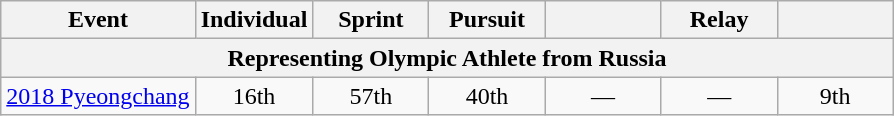<table class="wikitable" style="text-align: center;">
<tr ">
<th>Event</th>
<th style="width:70px;">Individual</th>
<th style="width:70px;">Sprint</th>
<th style="width:70px;">Pursuit</th>
<th style="width:70px;"></th>
<th style="width:70px;">Relay</th>
<th style="width:70px;"></th>
</tr>
<tr>
<th colspan=7>Representing  Olympic Athlete from Russia</th>
</tr>
<tr>
<td align=left> <a href='#'>2018 Pyeongchang</a></td>
<td>16th</td>
<td>57th</td>
<td>40th</td>
<td>—</td>
<td>—</td>
<td>9th</td>
</tr>
</table>
